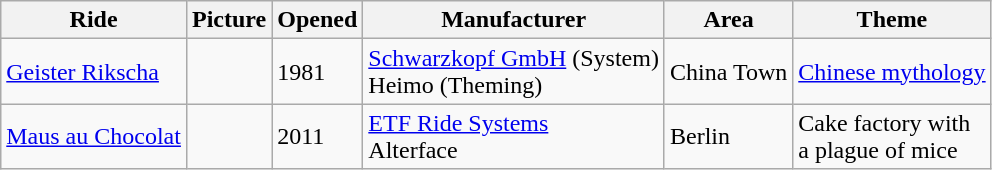<table class="wikitable">
<tr>
<th>Ride</th>
<th>Picture</th>
<th>Opened</th>
<th>Manufacturer</th>
<th>Area</th>
<th>Theme</th>
</tr>
<tr>
<td><a href='#'>Geister Rikscha</a></td>
<td></td>
<td>1981</td>
<td><a href='#'>Schwarzkopf GmbH</a> (System)<br>Heimo (Theming)</td>
<td>China Town</td>
<td><a href='#'>Chinese mythology</a></td>
</tr>
<tr>
<td><a href='#'>Maus au Chocolat</a></td>
<td></td>
<td>2011</td>
<td><a href='#'>ETF Ride Systems</a><br>Alterface</td>
<td>Berlin</td>
<td>Cake factory with<br>a plague of mice</td>
</tr>
</table>
